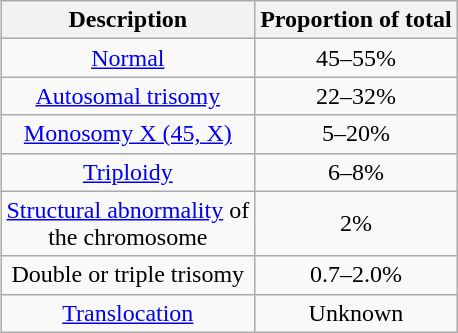<table class="wikitable" style = "float: right; margin-left:15px; text-align:center">
<tr>
<th>Description</th>
<th>Proportion of total</th>
</tr>
<tr>
<td><a href='#'>Normal</a></td>
<td>45–55%</td>
</tr>
<tr>
<td><a href='#'>Autosomal trisomy</a></td>
<td>22–32%</td>
</tr>
<tr>
<td><a href='#'>Monosomy X (45, X)</a></td>
<td>5–20%</td>
</tr>
<tr>
<td><a href='#'>Triploidy</a></td>
<td>6–8%</td>
</tr>
<tr>
<td><a href='#'>Structural abnormality</a> of<br>the chromosome</td>
<td>2%</td>
</tr>
<tr>
<td>Double or triple trisomy</td>
<td>0.7–2.0%</td>
</tr>
<tr>
<td><a href='#'>Translocation</a></td>
<td>Unknown</td>
</tr>
</table>
